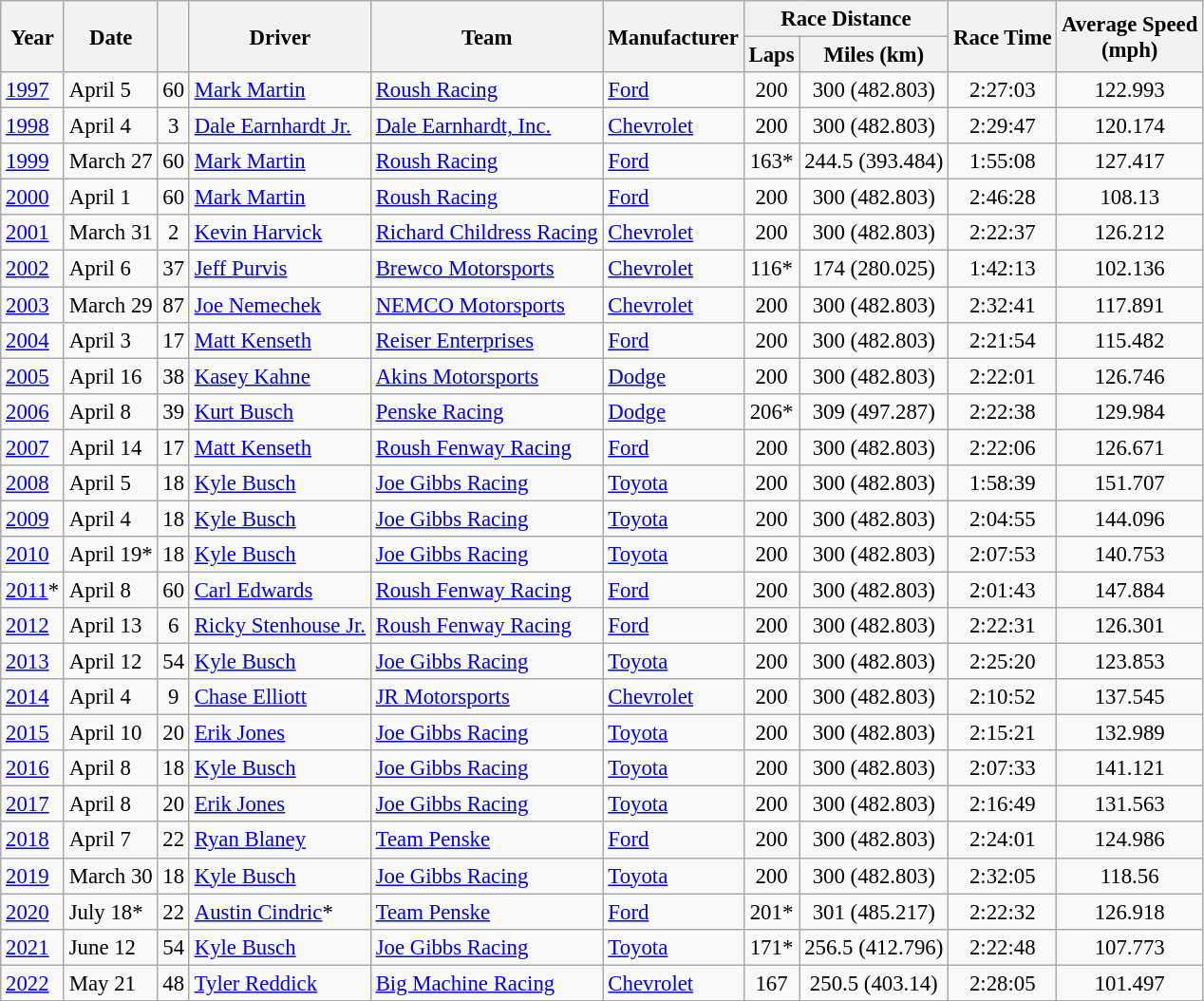<table class="wikitable" style="font-size: 95%;">
<tr>
<th rowspan="2">Year</th>
<th rowspan="2">Date</th>
<th rowspan="2"></th>
<th rowspan="2">Driver</th>
<th rowspan="2">Team</th>
<th rowspan="2">Manufacturer</th>
<th colspan="2">Race Distance</th>
<th rowspan="2">Race Time</th>
<th rowspan="2">Average Speed<br>(mph)</th>
</tr>
<tr>
<th>Laps</th>
<th>Miles (km)</th>
</tr>
<tr>
<td><a href='#'>1997</a></td>
<td>April 5</td>
<td align="center">60</td>
<td><a href='#'>Mark Martin</a></td>
<td><a href='#'>Roush Racing</a></td>
<td><a href='#'>Ford</a></td>
<td align="center">200</td>
<td align="center">300 (482.803)</td>
<td align="center">2:27:03</td>
<td align="center">122.993</td>
</tr>
<tr>
<td><a href='#'>1998</a></td>
<td>April 4</td>
<td align="center">3</td>
<td><a href='#'>Dale Earnhardt Jr.</a></td>
<td><a href='#'>Dale Earnhardt, Inc.</a></td>
<td><a href='#'>Chevrolet</a></td>
<td align="center">200</td>
<td align="center">300 (482.803)</td>
<td align="center">2:29:47</td>
<td align="center">120.174</td>
</tr>
<tr>
<td><a href='#'>1999</a></td>
<td>March 27</td>
<td align="center">60</td>
<td><a href='#'>Mark Martin</a></td>
<td><a href='#'>Roush Racing</a></td>
<td><a href='#'>Ford</a></td>
<td align="center">163*</td>
<td align="center">244.5 (393.484)</td>
<td align="center">1:55:08</td>
<td align="center">127.417</td>
</tr>
<tr>
<td><a href='#'>2000</a></td>
<td>April 1</td>
<td align="center">60</td>
<td><a href='#'>Mark Martin</a></td>
<td><a href='#'>Roush Racing</a></td>
<td><a href='#'>Ford</a></td>
<td align="center">200</td>
<td align="center">300 (482.803)</td>
<td align="center">2:46:28</td>
<td align="center">108.13</td>
</tr>
<tr>
<td><a href='#'>2001</a></td>
<td>March 31</td>
<td align="center">2</td>
<td><a href='#'>Kevin Harvick</a></td>
<td><a href='#'>Richard Childress Racing</a></td>
<td><a href='#'>Chevrolet</a></td>
<td align="center">200</td>
<td align="center">300 (482.803)</td>
<td align="center">2:22:37</td>
<td align="center">126.212</td>
</tr>
<tr>
<td><a href='#'>2002</a></td>
<td>April 6</td>
<td align="center">37</td>
<td><a href='#'>Jeff Purvis</a></td>
<td><a href='#'>Brewco Motorsports</a></td>
<td><a href='#'>Chevrolet</a></td>
<td align="center">116*</td>
<td align="center">174 (280.025)</td>
<td align="center">1:42:13</td>
<td align="center">102.136</td>
</tr>
<tr>
<td><a href='#'>2003</a></td>
<td>March 29</td>
<td align="center">87</td>
<td><a href='#'>Joe Nemechek</a></td>
<td><a href='#'>NEMCO Motorsports</a></td>
<td><a href='#'>Chevrolet</a></td>
<td align="center">200</td>
<td align="center">300 (482.803)</td>
<td align="center">2:32:41</td>
<td align="center">117.891</td>
</tr>
<tr>
<td><a href='#'>2004</a></td>
<td>April 3</td>
<td align="center">17</td>
<td><a href='#'>Matt Kenseth</a></td>
<td><a href='#'>Reiser Enterprises</a></td>
<td><a href='#'>Ford</a></td>
<td align="center">200</td>
<td align="center">300 (482.803)</td>
<td align="center">2:21:54</td>
<td align="center">115.482</td>
</tr>
<tr>
<td><a href='#'>2005</a></td>
<td>April 16</td>
<td align="center">38</td>
<td><a href='#'>Kasey Kahne</a></td>
<td><a href='#'>Akins Motorsports</a></td>
<td><a href='#'>Dodge</a></td>
<td align="center">200</td>
<td align="center">300 (482.803)</td>
<td align="center">2:22:01</td>
<td align="center">126.746</td>
</tr>
<tr>
<td><a href='#'>2006</a></td>
<td>April 8</td>
<td align="center">39</td>
<td><a href='#'>Kurt Busch</a></td>
<td><a href='#'>Penske Racing</a></td>
<td><a href='#'>Dodge</a></td>
<td align="center">206*</td>
<td align="center">309 (497.287)</td>
<td align="center">2:22:38</td>
<td align="center">129.984</td>
</tr>
<tr>
<td><a href='#'>2007</a></td>
<td>April 14</td>
<td align="center">17</td>
<td><a href='#'>Matt Kenseth</a></td>
<td><a href='#'>Roush Fenway Racing</a></td>
<td><a href='#'>Ford</a></td>
<td align="center">200</td>
<td align="center">300 (482.803)</td>
<td align="center">2:22:06</td>
<td align="center">126.671</td>
</tr>
<tr>
<td><a href='#'>2008</a></td>
<td>April 5</td>
<td align="center">18</td>
<td><a href='#'>Kyle Busch</a></td>
<td><a href='#'>Joe Gibbs Racing</a></td>
<td><a href='#'>Toyota</a></td>
<td align="center">200</td>
<td align="center">300 (482.803)</td>
<td align="center">1:58:39</td>
<td align="center">151.707</td>
</tr>
<tr>
<td><a href='#'>2009</a></td>
<td>April 4</td>
<td align="center">18</td>
<td><a href='#'>Kyle Busch</a></td>
<td><a href='#'>Joe Gibbs Racing</a></td>
<td><a href='#'>Toyota</a></td>
<td align="center">200</td>
<td align="center">300 (482.803)</td>
<td align="center">2:04:55</td>
<td align="center">144.096</td>
</tr>
<tr>
<td><a href='#'>2010</a></td>
<td>April 19*</td>
<td align="center">18</td>
<td><a href='#'>Kyle Busch</a></td>
<td><a href='#'>Joe Gibbs Racing</a></td>
<td><a href='#'>Toyota</a></td>
<td align="center">200</td>
<td align="center">300 (482.803)</td>
<td align="center">2:07:53</td>
<td align="center">140.753</td>
</tr>
<tr>
<td><a href='#'>2011</a>*</td>
<td>April 8</td>
<td align="center">60</td>
<td><a href='#'>Carl Edwards</a></td>
<td><a href='#'>Roush Fenway Racing</a></td>
<td><a href='#'>Ford</a></td>
<td align="center">200</td>
<td align="center">300 (482.803)</td>
<td align="center">2:01:43</td>
<td align="center">147.884</td>
</tr>
<tr>
<td><a href='#'>2012</a></td>
<td>April 13</td>
<td align="center">6</td>
<td><a href='#'>Ricky Stenhouse Jr.</a></td>
<td><a href='#'>Roush Fenway Racing</a></td>
<td><a href='#'>Ford</a></td>
<td align="center">200</td>
<td align="center">300 (482.803)</td>
<td align="center">2:22:31</td>
<td align="center">126.301</td>
</tr>
<tr>
<td><a href='#'>2013</a></td>
<td>April 12</td>
<td align="center">54</td>
<td><a href='#'>Kyle Busch</a></td>
<td><a href='#'>Joe Gibbs Racing</a></td>
<td><a href='#'>Toyota</a></td>
<td align="center">200</td>
<td align="center">300 (482.803)</td>
<td align="center">2:25:20</td>
<td align="center">123.853</td>
</tr>
<tr>
<td><a href='#'>2014</a></td>
<td>April 4</td>
<td align="center">9</td>
<td><a href='#'>Chase Elliott</a></td>
<td><a href='#'>JR Motorsports</a></td>
<td><a href='#'>Chevrolet</a></td>
<td align="center">200</td>
<td align="center">300 (482.803)</td>
<td align="center">2:10:52</td>
<td align="center">137.545</td>
</tr>
<tr>
<td><a href='#'>2015</a></td>
<td>April 10</td>
<td align="center">20</td>
<td><a href='#'>Erik Jones</a></td>
<td><a href='#'>Joe Gibbs Racing</a></td>
<td><a href='#'>Toyota</a></td>
<td align="center">200</td>
<td align="center">300 (482.803)</td>
<td align="center">2:15:21</td>
<td align="center">132.989</td>
</tr>
<tr>
<td><a href='#'>2016</a></td>
<td>April 8</td>
<td align="center">18</td>
<td><a href='#'>Kyle Busch</a></td>
<td><a href='#'>Joe Gibbs Racing</a></td>
<td><a href='#'>Toyota</a></td>
<td align="center">200</td>
<td align="center">300 (482.803)</td>
<td align="center">2:07:33</td>
<td align="center">141.121</td>
</tr>
<tr>
<td><a href='#'>2017</a></td>
<td>April 8</td>
<td align="center">20</td>
<td><a href='#'>Erik Jones</a></td>
<td><a href='#'>Joe Gibbs Racing</a></td>
<td><a href='#'>Toyota</a></td>
<td align="center">200</td>
<td align="center">300 (482.803)</td>
<td align="center">2:16:49</td>
<td align="center">131.563</td>
</tr>
<tr>
<td><a href='#'>2018</a></td>
<td>April 7</td>
<td align="center">22</td>
<td><a href='#'>Ryan Blaney</a></td>
<td><a href='#'>Team Penske</a></td>
<td><a href='#'>Ford</a></td>
<td align="center">200</td>
<td align="center">300 (482.803)</td>
<td align="center">2:24:01</td>
<td align="center">124.986</td>
</tr>
<tr>
<td><a href='#'>2019</a></td>
<td>March 30</td>
<td align="center">18</td>
<td><a href='#'>Kyle Busch</a></td>
<td><a href='#'>Joe Gibbs Racing</a></td>
<td><a href='#'>Toyota</a></td>
<td align="center">200</td>
<td align="center">300 (482.803)</td>
<td align="center">2:32:05</td>
<td align="center">118.56</td>
</tr>
<tr>
<td><a href='#'>2020</a></td>
<td>July 18*</td>
<td align="center">22</td>
<td><a href='#'>Austin Cindric</a>*</td>
<td><a href='#'>Team Penske</a></td>
<td><a href='#'>Ford</a></td>
<td align="center">201*</td>
<td align="center">301 (485.217)</td>
<td align="center">2:22:32</td>
<td align="center">126.918</td>
</tr>
<tr>
<td><a href='#'>2021</a></td>
<td>June 12</td>
<td align="center">54</td>
<td><a href='#'>Kyle Busch</a></td>
<td><a href='#'>Joe Gibbs Racing</a></td>
<td><a href='#'>Toyota</a></td>
<td align="center">171*</td>
<td align="center">256.5 (412.796)</td>
<td align="center">2:22:48</td>
<td align="center">107.773</td>
</tr>
<tr>
<td><a href='#'>2022</a></td>
<td>May 21</td>
<td align="center">48</td>
<td><a href='#'>Tyler Reddick</a></td>
<td><a href='#'>Big Machine Racing</a></td>
<td><a href='#'>Chevrolet</a></td>
<td align="center">167</td>
<td align="center">250.5 (403.14)</td>
<td align="center">2:28:05</td>
<td align="center">101.497</td>
</tr>
</table>
